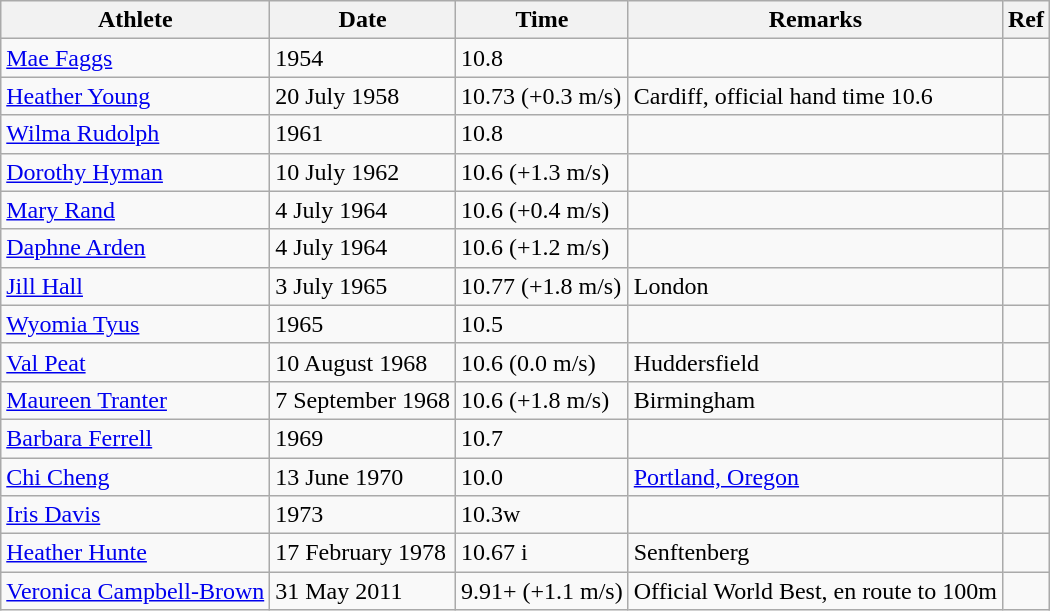<table class="wikitable">
<tr>
<th>Athlete</th>
<th>Date</th>
<th>Time</th>
<th>Remarks</th>
<th>Ref</th>
</tr>
<tr>
<td><a href='#'>Mae Faggs</a></td>
<td>1954</td>
<td>10.8</td>
<td></td>
<td></td>
</tr>
<tr>
<td><a href='#'>Heather Young</a></td>
<td>20 July 1958</td>
<td>10.73 (+0.3 m/s)</td>
<td>Cardiff, official hand time 10.6</td>
<td></td>
</tr>
<tr>
<td><a href='#'>Wilma Rudolph</a></td>
<td>1961</td>
<td>10.8</td>
<td></td>
<td></td>
</tr>
<tr>
<td><a href='#'>Dorothy Hyman</a></td>
<td>10 July 1962</td>
<td>10.6 (+1.3 m/s)</td>
<td></td>
<td></td>
</tr>
<tr>
<td><a href='#'>Mary Rand</a></td>
<td>4 July 1964</td>
<td>10.6 (+0.4 m/s)</td>
<td></td>
<td></td>
</tr>
<tr>
<td><a href='#'>Daphne Arden</a></td>
<td>4 July 1964</td>
<td>10.6 (+1.2 m/s)</td>
<td></td>
<td></td>
</tr>
<tr>
<td><a href='#'>Jill Hall</a></td>
<td>3 July 1965</td>
<td>10.77 (+1.8 m/s)</td>
<td>London</td>
<td></td>
</tr>
<tr>
<td><a href='#'>Wyomia Tyus</a></td>
<td>1965</td>
<td>10.5</td>
<td></td>
<td></td>
</tr>
<tr>
<td><a href='#'>Val Peat</a></td>
<td>10 August 1968</td>
<td>10.6 (0.0 m/s)</td>
<td>Huddersfield</td>
<td></td>
</tr>
<tr>
<td><a href='#'>Maureen Tranter</a></td>
<td>7 September 1968</td>
<td>10.6 (+1.8 m/s)</td>
<td>Birmingham</td>
<td></td>
</tr>
<tr>
<td><a href='#'>Barbara Ferrell</a></td>
<td>1969</td>
<td>10.7</td>
<td></td>
<td></td>
</tr>
<tr>
<td><a href='#'>Chi Cheng</a></td>
<td>13 June 1970</td>
<td>10.0</td>
<td><a href='#'>Portland, Oregon</a></td>
<td></td>
</tr>
<tr>
<td><a href='#'>Iris Davis</a></td>
<td>1973</td>
<td>10.3w</td>
<td></td>
<td></td>
</tr>
<tr>
<td><a href='#'>Heather Hunte</a></td>
<td>17 February 1978</td>
<td>10.67 i</td>
<td>Senftenberg</td>
<td></td>
</tr>
<tr>
<td><a href='#'>Veronica Campbell-Brown</a></td>
<td>31 May 2011</td>
<td>9.91+ (+1.1 m/s)</td>
<td>Official World Best, en route to 100m</td>
<td></td>
</tr>
</table>
